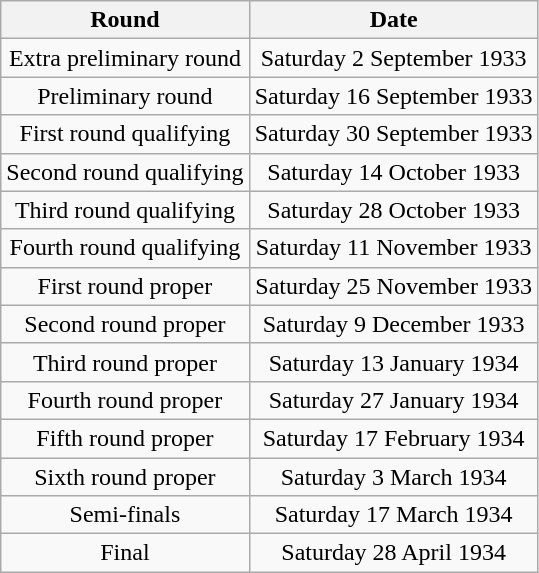<table class="wikitable" style="text-align: center">
<tr>
<th>Round</th>
<th>Date</th>
</tr>
<tr>
<td>Extra preliminary round</td>
<td>Saturday 2 September 1933</td>
</tr>
<tr>
<td>Preliminary round</td>
<td>Saturday 16 September 1933</td>
</tr>
<tr>
<td>First round qualifying</td>
<td>Saturday 30 September 1933</td>
</tr>
<tr>
<td>Second round qualifying</td>
<td>Saturday 14 October 1933</td>
</tr>
<tr>
<td>Third round qualifying</td>
<td>Saturday 28 October 1933</td>
</tr>
<tr>
<td>Fourth round qualifying</td>
<td>Saturday 11 November 1933</td>
</tr>
<tr>
<td>First round proper</td>
<td>Saturday 25 November 1933</td>
</tr>
<tr>
<td>Second round proper</td>
<td>Saturday 9 December 1933</td>
</tr>
<tr>
<td>Third round proper</td>
<td>Saturday 13 January 1934</td>
</tr>
<tr>
<td>Fourth round proper</td>
<td>Saturday 27 January 1934</td>
</tr>
<tr>
<td>Fifth round proper</td>
<td>Saturday 17 February 1934</td>
</tr>
<tr>
<td>Sixth round proper</td>
<td>Saturday 3 March 1934</td>
</tr>
<tr>
<td>Semi-finals</td>
<td>Saturday 17 March 1934</td>
</tr>
<tr>
<td>Final</td>
<td>Saturday 28 April 1934</td>
</tr>
</table>
